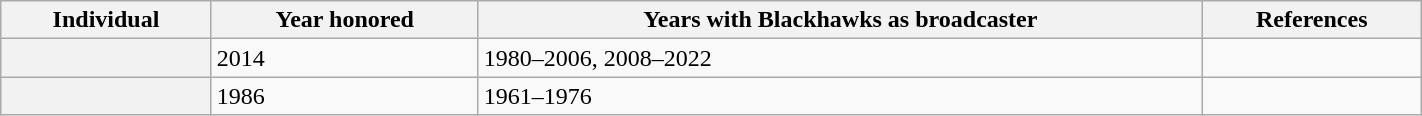<table class="wikitable sortable" width="75%">
<tr>
<th scope="col">Individual</th>
<th scope="col">Year honored</th>
<th scope="col">Years with Blackhawks as broadcaster</th>
<th scope="col" class="unsortable">References</th>
</tr>
<tr>
<th scope="row"></th>
<td>2014</td>
<td>1980–2006, 2008–2022</td>
<td></td>
</tr>
<tr>
<th scope="row"></th>
<td>1986</td>
<td>1961–1976</td>
<td></td>
</tr>
</table>
